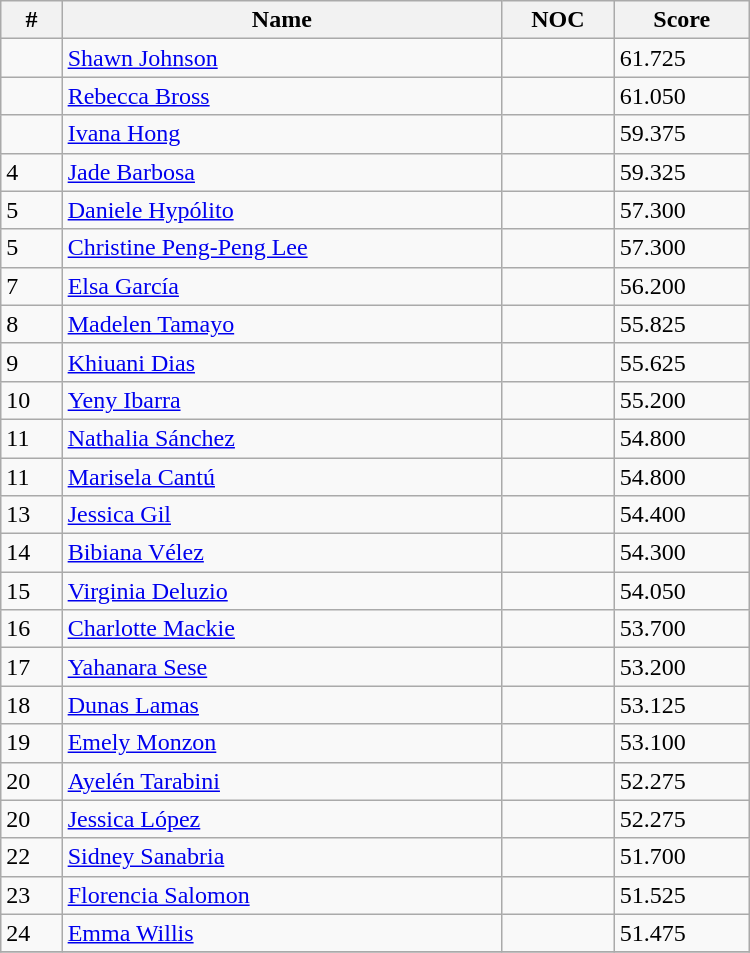<table class="wikitable" width=500>
<tr>
<th>#</th>
<th>Name</th>
<th>NOC</th>
<th>Score</th>
</tr>
<tr>
<td></td>
<td><a href='#'>Shawn Johnson</a></td>
<td></td>
<td>61.725</td>
</tr>
<tr>
<td></td>
<td><a href='#'>Rebecca Bross</a></td>
<td></td>
<td>61.050</td>
</tr>
<tr>
<td></td>
<td><a href='#'>Ivana Hong</a></td>
<td></td>
<td>59.375</td>
</tr>
<tr>
<td>4</td>
<td><a href='#'>Jade Barbosa</a></td>
<td></td>
<td>59.325</td>
</tr>
<tr>
<td>5</td>
<td><a href='#'>Daniele Hypólito</a></td>
<td></td>
<td>57.300</td>
</tr>
<tr>
<td>5</td>
<td><a href='#'>Christine Peng-Peng Lee</a></td>
<td></td>
<td>57.300</td>
</tr>
<tr>
<td>7</td>
<td><a href='#'>Elsa García</a></td>
<td></td>
<td>56.200</td>
</tr>
<tr>
<td>8</td>
<td><a href='#'>Madelen Tamayo</a></td>
<td></td>
<td>55.825</td>
</tr>
<tr>
<td>9</td>
<td><a href='#'>Khiuani Dias</a></td>
<td></td>
<td>55.625</td>
</tr>
<tr>
<td>10</td>
<td><a href='#'>Yeny Ibarra</a></td>
<td></td>
<td>55.200</td>
</tr>
<tr>
<td>11</td>
<td><a href='#'>Nathalia Sánchez</a></td>
<td></td>
<td>54.800</td>
</tr>
<tr>
<td>11</td>
<td><a href='#'>Marisela Cantú</a></td>
<td></td>
<td>54.800</td>
</tr>
<tr>
<td>13</td>
<td><a href='#'>Jessica Gil</a></td>
<td></td>
<td>54.400</td>
</tr>
<tr>
<td>14</td>
<td><a href='#'>Bibiana Vélez</a></td>
<td></td>
<td>54.300</td>
</tr>
<tr>
<td>15</td>
<td><a href='#'>Virginia Deluzio</a></td>
<td></td>
<td>54.050</td>
</tr>
<tr>
<td>16</td>
<td><a href='#'>Charlotte Mackie</a></td>
<td></td>
<td>53.700</td>
</tr>
<tr>
<td>17</td>
<td><a href='#'>Yahanara Sese</a></td>
<td></td>
<td>53.200</td>
</tr>
<tr>
<td>18</td>
<td><a href='#'>Dunas Lamas</a></td>
<td></td>
<td>53.125</td>
</tr>
<tr>
<td>19</td>
<td><a href='#'>Emely Monzon</a></td>
<td></td>
<td>53.100</td>
</tr>
<tr>
<td>20</td>
<td><a href='#'>Ayelén Tarabini</a></td>
<td></td>
<td>52.275</td>
</tr>
<tr>
<td>20</td>
<td><a href='#'>Jessica López</a></td>
<td></td>
<td>52.275</td>
</tr>
<tr>
<td>22</td>
<td><a href='#'>Sidney Sanabria</a></td>
<td></td>
<td>51.700</td>
</tr>
<tr>
<td>23</td>
<td><a href='#'>Florencia Salomon</a></td>
<td></td>
<td>51.525</td>
</tr>
<tr>
<td>24</td>
<td><a href='#'>Emma Willis</a></td>
<td></td>
<td>51.475</td>
</tr>
<tr>
</tr>
</table>
